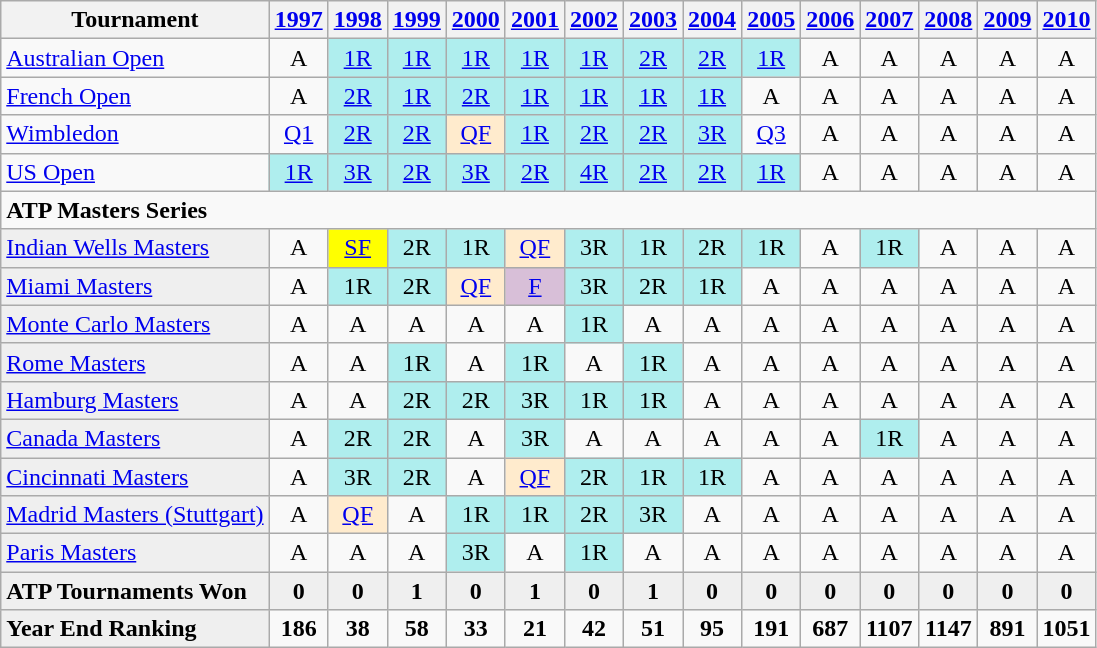<table class="wikitable">
<tr>
<th>Tournament</th>
<th><a href='#'>1997</a></th>
<th><a href='#'>1998</a></th>
<th><a href='#'>1999</a></th>
<th><a href='#'>2000</a></th>
<th><a href='#'>2001</a></th>
<th><a href='#'>2002</a></th>
<th><a href='#'>2003</a></th>
<th><a href='#'>2004</a></th>
<th><a href='#'>2005</a></th>
<th><a href='#'>2006</a></th>
<th><a href='#'>2007</a></th>
<th><a href='#'>2008</a></th>
<th><a href='#'>2009</a></th>
<th><a href='#'>2010</a></th>
</tr>
<tr>
<td><a href='#'>Australian Open</a></td>
<td style="text-align:center;">A</td>
<td align="center" style="background:#afeeee;"><a href='#'>1R</a></td>
<td align="center" style="background:#afeeee;"><a href='#'>1R</a></td>
<td align="center" style="background:#afeeee;"><a href='#'>1R</a></td>
<td align="center" style="background:#afeeee;"><a href='#'>1R</a></td>
<td align="center" style="background:#afeeee;"><a href='#'>1R</a></td>
<td align="center" style="background:#afeeee;"><a href='#'>2R</a></td>
<td align="center" style="background:#afeeee;"><a href='#'>2R</a></td>
<td align="center" style="background:#afeeee;"><a href='#'>1R</a></td>
<td style="text-align:center;">A</td>
<td style="text-align:center;">A</td>
<td style="text-align:center;">A</td>
<td style="text-align:center;">A</td>
<td style="text-align:center;">A</td>
</tr>
<tr>
<td><a href='#'>French Open</a></td>
<td style="text-align:center;">A</td>
<td align="center" style="background:#afeeee;"><a href='#'>2R</a></td>
<td align="center" style="background:#afeeee;"><a href='#'>1R</a></td>
<td align="center" style="background:#afeeee;"><a href='#'>2R</a></td>
<td align="center" style="background:#afeeee;"><a href='#'>1R</a></td>
<td align="center" style="background:#afeeee;"><a href='#'>1R</a></td>
<td align="center" style="background:#afeeee;"><a href='#'>1R</a></td>
<td align="center" style="background:#afeeee;"><a href='#'>1R</a></td>
<td style="text-align:center;">A</td>
<td style="text-align:center;">A</td>
<td style="text-align:center;">A</td>
<td style="text-align:center;">A</td>
<td style="text-align:center;">A</td>
<td style="text-align:center;">A</td>
</tr>
<tr>
<td><a href='#'>Wimbledon</a></td>
<td style="text-align:center;"><a href='#'>Q1</a></td>
<td align="center" style="background:#afeeee;"><a href='#'>2R</a></td>
<td align="center" style="background:#afeeee;"><a href='#'>2R</a></td>
<td align="center" style="background:#ffebcd;"><a href='#'>QF</a></td>
<td align="center" style="background:#afeeee;"><a href='#'>1R</a></td>
<td align="center" style="background:#afeeee;"><a href='#'>2R</a></td>
<td align="center" style="background:#afeeee;"><a href='#'>2R</a></td>
<td align="center" style="background:#afeeee;"><a href='#'>3R</a></td>
<td style="text-align:center;"><a href='#'>Q3</a></td>
<td style="text-align:center;">A</td>
<td style="text-align:center;">A</td>
<td style="text-align:center;">A</td>
<td style="text-align:center;">A</td>
<td style="text-align:center;">A</td>
</tr>
<tr>
<td><a href='#'>US Open</a></td>
<td align="center" style="background:#afeeee;"><a href='#'>1R</a></td>
<td align="center" style="background:#afeeee;"><a href='#'>3R</a></td>
<td align="center" style="background:#afeeee;"><a href='#'>2R</a></td>
<td align="center" style="background:#afeeee;"><a href='#'>3R</a></td>
<td align="center" style="background:#afeeee;"><a href='#'>2R</a></td>
<td align="center" style="background:#afeeee;"><a href='#'>4R</a></td>
<td align="center" style="background:#afeeee;"><a href='#'>2R</a></td>
<td align="center" style="background:#afeeee;"><a href='#'>2R</a></td>
<td align="center" style="background:#afeeee;"><a href='#'>1R</a></td>
<td style="text-align:center;">A</td>
<td style="text-align:center;">A</td>
<td style="text-align:center;">A</td>
<td style="text-align:center;">A</td>
<td style="text-align:center;">A</td>
</tr>
<tr>
<td colspan="19"><strong>ATP Masters Series</strong></td>
</tr>
<tr>
<td style="background:#EFEFEF;"><a href='#'>Indian Wells Masters</a></td>
<td style="text-align:center;">A</td>
<td style="text-align:center; background:yellow;"><a href='#'>SF</a></td>
<td style="text-align:center; background:#afeeee;">2R</td>
<td style="text-align:center; background:#afeeee;">1R</td>
<td style="text-align:center; background:#ffebcd;"><a href='#'>QF</a></td>
<td style="text-align:center; background:#afeeee;">3R</td>
<td style="text-align:center; background:#afeeee;">1R</td>
<td style="text-align:center; background:#afeeee;">2R</td>
<td style="text-align:center; background:#afeeee;">1R</td>
<td style="text-align:center;">A</td>
<td style="text-align:center; background:#afeeee;">1R</td>
<td style="text-align:center;">A</td>
<td style="text-align:center;">A</td>
<td style="text-align:center;">A</td>
</tr>
<tr>
<td style="background:#EFEFEF;"><a href='#'>Miami Masters</a></td>
<td style="text-align:center;">A</td>
<td style="text-align:center; background:#afeeee;">1R</td>
<td style="text-align:center; background:#afeeee;">2R</td>
<td style="text-align:center; background:#ffebcd;"><a href='#'>QF</a></td>
<td style="text-align:center; background:thistle;"><a href='#'>F</a></td>
<td style="text-align:center; background:#afeeee;">3R</td>
<td style="text-align:center; background:#afeeee;">2R</td>
<td style="text-align:center; background:#afeeee;">1R</td>
<td style="text-align:center;">A</td>
<td style="text-align:center;">A</td>
<td style="text-align:center;">A</td>
<td style="text-align:center;">A</td>
<td style="text-align:center;">A</td>
<td style="text-align:center;">A</td>
</tr>
<tr>
<td style="background:#EFEFEF;"><a href='#'>Monte Carlo Masters</a></td>
<td style="text-align:center;">A</td>
<td style="text-align:center;">A</td>
<td style="text-align:center;">A</td>
<td style="text-align:center;">A</td>
<td style="text-align:center;">A</td>
<td style="text-align:center; background:#afeeee;">1R</td>
<td style="text-align:center;">A</td>
<td style="text-align:center;">A</td>
<td style="text-align:center;">A</td>
<td style="text-align:center;">A</td>
<td style="text-align:center;">A</td>
<td style="text-align:center;">A</td>
<td style="text-align:center;">A</td>
<td style="text-align:center;">A</td>
</tr>
<tr>
<td style="background:#EFEFEF;"><a href='#'>Rome Masters</a></td>
<td style="text-align:center;">A</td>
<td style="text-align:center;">A</td>
<td style="text-align:center; background:#afeeee;">1R</td>
<td style="text-align:center;">A</td>
<td style="text-align:center; background:#afeeee;">1R</td>
<td style="text-align:center;">A</td>
<td style="text-align:center; background:#afeeee;">1R</td>
<td style="text-align:center;">A</td>
<td style="text-align:center;">A</td>
<td style="text-align:center;">A</td>
<td style="text-align:center;">A</td>
<td style="text-align:center;">A</td>
<td style="text-align:center;">A</td>
<td style="text-align:center;">A</td>
</tr>
<tr>
<td style="background:#EFEFEF;"><a href='#'>Hamburg Masters</a></td>
<td style="text-align:center;">A</td>
<td style="text-align:center;">A</td>
<td style="text-align:center; background:#afeeee;">2R</td>
<td style="text-align:center; background:#afeeee;">2R</td>
<td style="text-align:center; background:#afeeee;">3R</td>
<td style="text-align:center; background:#afeeee;">1R</td>
<td style="text-align:center; background:#afeeee;">1R</td>
<td style="text-align:center;">A</td>
<td style="text-align:center;">A</td>
<td style="text-align:center;">A</td>
<td style="text-align:center;">A</td>
<td style="text-align:center;">A</td>
<td style="text-align:center;">A</td>
<td style="text-align:center;">A</td>
</tr>
<tr>
<td style="background:#EFEFEF;"><a href='#'>Canada Masters</a></td>
<td style="text-align:center;">A</td>
<td style="text-align:center; background:#afeeee;">2R</td>
<td style="text-align:center; background:#afeeee;">2R</td>
<td style="text-align:center;">A</td>
<td style="text-align:center; background:#afeeee;">3R</td>
<td style="text-align:center;">A</td>
<td style="text-align:center;">A</td>
<td style="text-align:center;">A</td>
<td style="text-align:center;">A</td>
<td style="text-align:center;">A</td>
<td style="text-align:center; background:#afeeee;">1R</td>
<td style="text-align:center;">A</td>
<td style="text-align:center;">A</td>
<td style="text-align:center;">A</td>
</tr>
<tr>
<td style="background:#EFEFEF;"><a href='#'>Cincinnati Masters</a></td>
<td style="text-align:center;">A</td>
<td style="text-align:center; background:#afeeee;">3R</td>
<td style="text-align:center; background:#afeeee;">2R</td>
<td style="text-align:center;">A</td>
<td style="text-align:center; background:#ffebcd;"><a href='#'>QF</a></td>
<td style="text-align:center; background:#afeeee;">2R</td>
<td style="text-align:center; background:#afeeee;">1R</td>
<td style="text-align:center; background:#afeeee;">1R</td>
<td style="text-align:center;">A</td>
<td style="text-align:center;">A</td>
<td style="text-align:center;">A</td>
<td style="text-align:center;">A</td>
<td style="text-align:center;">A</td>
<td style="text-align:center;">A</td>
</tr>
<tr>
<td style="background:#EFEFEF;"><a href='#'>Madrid Masters (Stuttgart)</a></td>
<td style="text-align:center;">A</td>
<td style="text-align:center; background:#ffebcd;"><a href='#'>QF</a></td>
<td style="text-align:center;">A</td>
<td style="text-align:center; background:#afeeee;">1R</td>
<td style="text-align:center; background:#afeeee;">1R</td>
<td style="text-align:center; background:#afeeee;">2R</td>
<td style="text-align:center; background:#afeeee;">3R</td>
<td style="text-align:center;">A</td>
<td style="text-align:center;">A</td>
<td style="text-align:center;">A</td>
<td style="text-align:center;">A</td>
<td style="text-align:center;">A</td>
<td style="text-align:center;">A</td>
<td style="text-align:center;">A</td>
</tr>
<tr>
<td style="background:#EFEFEF;"><a href='#'>Paris Masters</a></td>
<td style="text-align:center;">A</td>
<td style="text-align:center;">A</td>
<td style="text-align:center;">A</td>
<td style="text-align:center; background:#afeeee;">3R</td>
<td style="text-align:center;">A</td>
<td style="text-align:center; background:#afeeee;">1R</td>
<td style="text-align:center;">A</td>
<td style="text-align:center;">A</td>
<td style="text-align:center;">A</td>
<td style="text-align:center;">A</td>
<td style="text-align:center;">A</td>
<td style="text-align:center;">A</td>
<td style="text-align:center;">A</td>
<td style="text-align:center;">A</td>
</tr>
<tr style="background:#efefef;">
<td style="background:#EFEFEF;"><strong>ATP Tournaments Won</strong></td>
<td style="text-align:center;"><strong>0</strong></td>
<td style="text-align:center;"><strong>0</strong></td>
<td style="text-align:center;"><strong>1</strong></td>
<td style="text-align:center;"><strong>0</strong></td>
<td style="text-align:center;"><strong>1</strong></td>
<td style="text-align:center;"><strong>0</strong></td>
<td style="text-align:center;"><strong>1</strong></td>
<td style="text-align:center;"><strong>0</strong></td>
<td style="text-align:center;"><strong>0</strong></td>
<td style="text-align:center;"><strong>0</strong></td>
<td style="text-align:center;"><strong>0</strong></td>
<td style="text-align:center;"><strong>0</strong></td>
<td style="text-align:center;"><strong>0</strong></td>
<td style="text-align:center;"><strong>0</strong></td>
</tr>
<tr>
<td style="background:#EFEFEF;"><strong>Year End Ranking</strong></td>
<td style="text-align:center;"><strong>186</strong></td>
<td style="text-align:center;"><strong>38</strong></td>
<td style="text-align:center;"><strong>58</strong></td>
<td style="text-align:center;"><strong>33</strong></td>
<td style="text-align:center;"><strong>21</strong></td>
<td style="text-align:center;"><strong>42</strong></td>
<td style="text-align:center;"><strong>51</strong></td>
<td style="text-align:center;"><strong>95</strong></td>
<td style="text-align:center;"><strong>191</strong></td>
<td style="text-align:center;"><strong>687</strong></td>
<td style="text-align:center;"><strong>1107</strong></td>
<td style="text-align:center;"><strong>1147</strong></td>
<td style="text-align:center;"><strong>891</strong></td>
<td style="text-align:center;"><strong>1051</strong></td>
</tr>
</table>
